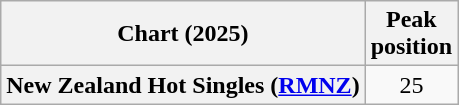<table class="wikitable sortable plainrowheaders" style="text-align:center">
<tr>
<th scope="col">Chart (2025)</th>
<th scope="col">Peak<br>position</th>
</tr>
<tr>
<th scope="row">New Zealand Hot Singles (<a href='#'>RMNZ</a>)</th>
<td>25</td>
</tr>
</table>
